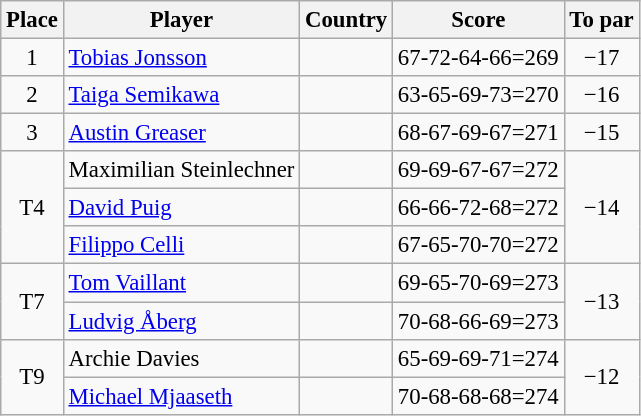<table class="wikitable" style="font-size:95%;">
<tr>
<th>Place</th>
<th>Player</th>
<th>Country</th>
<th>Score</th>
<th>To par</th>
</tr>
<tr>
<td align=center>1</td>
<td><a href='#'>Tobias Jonsson</a></td>
<td></td>
<td>67-72-64-66=269</td>
<td align=center>−17</td>
</tr>
<tr>
<td align=center>2</td>
<td><a href='#'>Taiga Semikawa</a></td>
<td></td>
<td>63-65-69-73=270</td>
<td align=center>−16</td>
</tr>
<tr>
<td align=center>3</td>
<td><a href='#'>Austin Greaser</a></td>
<td></td>
<td>68-67-69-67=271</td>
<td align=center>−15</td>
</tr>
<tr>
<td rowspan=3 align=center>T4</td>
<td>Maximilian Steinlechner</td>
<td></td>
<td>69-69-67-67=272</td>
<td rowspan=3 align=center>−14</td>
</tr>
<tr>
<td><a href='#'>David Puig</a></td>
<td></td>
<td>66-66-72-68=272</td>
</tr>
<tr>
<td><a href='#'>Filippo Celli</a></td>
<td></td>
<td>67-65-70-70=272</td>
</tr>
<tr>
<td rowspan=2 align=center>T7</td>
<td><a href='#'>Tom Vaillant</a></td>
<td></td>
<td>69-65-70-69=273</td>
<td rowspan=2 align=center>−13</td>
</tr>
<tr>
<td><a href='#'>Ludvig Åberg</a></td>
<td></td>
<td>70-68-66-69=273</td>
</tr>
<tr>
<td rowspan=2 align=center>T9</td>
<td>Archie Davies</td>
<td></td>
<td>65-69-69-71=274</td>
<td rowspan=2 align=center>−12</td>
</tr>
<tr>
<td><a href='#'>Michael Mjaaseth</a></td>
<td></td>
<td>70-68-68-68=274</td>
</tr>
</table>
